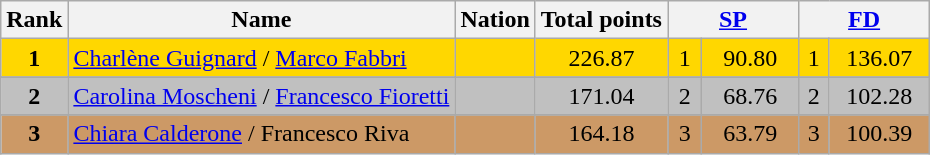<table class="wikitable sortable">
<tr>
<th>Rank</th>
<th>Name</th>
<th>Nation</th>
<th>Total points</th>
<th colspan="2" width="80px"><a href='#'>SP</a></th>
<th colspan="2" width="80px"><a href='#'>FD</a></th>
</tr>
<tr bgcolor="gold">
<td align="center"><strong>1</strong></td>
<td><a href='#'>Charlène Guignard</a> / <a href='#'>Marco Fabbri</a></td>
<td></td>
<td align="center">226.87</td>
<td align="center">1</td>
<td align="center">90.80</td>
<td align="center">1</td>
<td align="center">136.07</td>
</tr>
<tr>
</tr>
<tr bgcolor="silver">
<td align="center"><strong>2</strong></td>
<td><a href='#'>Carolina Moscheni</a> / <a href='#'>Francesco Fioretti</a></td>
<td></td>
<td align="center">171.04</td>
<td align="center">2</td>
<td align="center">68.76</td>
<td align="center">2</td>
<td align="center">102.28</td>
</tr>
<tr>
</tr>
<tr bgcolor="cc9966">
<td align="center"><strong>3</strong></td>
<td><a href='#'>Chiara Calderone</a> / Francesco Riva</td>
<td></td>
<td align="center">164.18</td>
<td align="center">3</td>
<td align="center">63.79</td>
<td align="center">3</td>
<td align="center">100.39</td>
</tr>
</table>
